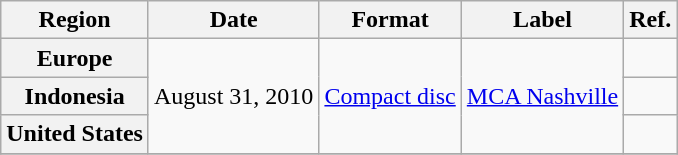<table class="wikitable plainrowheaders">
<tr>
<th scope="col">Region</th>
<th scope="col">Date</th>
<th scope="col">Format</th>
<th scope="col">Label</th>
<th scope="col">Ref.</th>
</tr>
<tr>
<th scope="row">Europe</th>
<td rowspan="3">August 31, 2010</td>
<td rowspan="3"><a href='#'>Compact disc</a></td>
<td rowspan="3"><a href='#'>MCA Nashville</a></td>
<td></td>
</tr>
<tr>
<th scope="row">Indonesia</th>
<td></td>
</tr>
<tr>
<th scope="row">United States</th>
<td></td>
</tr>
<tr>
</tr>
</table>
